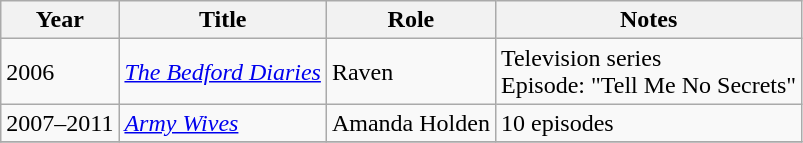<table class="wikitable sortable">
<tr>
<th>Year</th>
<th>Title</th>
<th>Role</th>
<th>Notes</th>
</tr>
<tr>
<td>2006</td>
<td><em><a href='#'>The Bedford Diaries</a></em></td>
<td>Raven</td>
<td>Television series<br>Episode: "Tell Me No Secrets"</td>
</tr>
<tr>
<td>2007–2011</td>
<td><em><a href='#'>Army Wives</a></em></td>
<td>Amanda Holden</td>
<td>10 episodes</td>
</tr>
<tr>
</tr>
</table>
